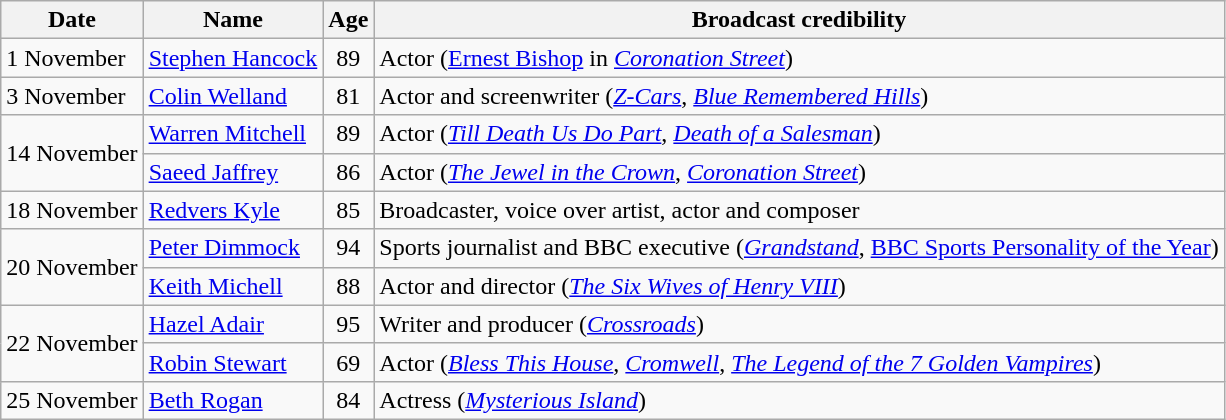<table class="wikitable">
<tr>
<th>Date</th>
<th>Name</th>
<th>Age</th>
<th>Broadcast credibility</th>
</tr>
<tr>
<td>1 November</td>
<td><a href='#'>Stephen Hancock</a></td>
<td align=center>89</td>
<td>Actor (<a href='#'>Ernest Bishop</a> in <em><a href='#'>Coronation Street</a></em>)</td>
</tr>
<tr>
<td>3 November</td>
<td><a href='#'>Colin Welland</a></td>
<td align=center>81</td>
<td>Actor and screenwriter (<em><a href='#'>Z-Cars</a></em>, <em><a href='#'>Blue Remembered Hills</a></em>)</td>
</tr>
<tr>
<td rowspan=2>14 November</td>
<td><a href='#'>Warren Mitchell</a></td>
<td align=center>89</td>
<td>Actor (<em><a href='#'>Till Death Us Do Part</a></em>, <em><a href='#'>Death of a Salesman</a></em>)</td>
</tr>
<tr>
<td><a href='#'>Saeed Jaffrey</a></td>
<td align=center>86</td>
<td>Actor (<em><a href='#'>The Jewel in the Crown</a></em>, <em><a href='#'>Coronation Street</a></em>)</td>
</tr>
<tr>
<td>18 November</td>
<td><a href='#'>Redvers Kyle</a></td>
<td align=center>85</td>
<td>Broadcaster, voice over artist, actor and composer</td>
</tr>
<tr>
<td rowspan=2>20 November</td>
<td><a href='#'>Peter Dimmock</a></td>
<td align=center>94</td>
<td>Sports journalist and BBC executive (<em><a href='#'>Grandstand</a></em>, <a href='#'>BBC Sports Personality of the Year</a>)</td>
</tr>
<tr>
<td><a href='#'>Keith Michell</a></td>
<td align=center>88</td>
<td>Actor and director (<em><a href='#'>The Six Wives of Henry VIII</a></em>)</td>
</tr>
<tr>
<td rowspan=2>22 November</td>
<td><a href='#'>Hazel Adair</a></td>
<td align=center>95</td>
<td>Writer and producer (<em><a href='#'>Crossroads</a></em>)</td>
</tr>
<tr>
<td><a href='#'>Robin Stewart</a></td>
<td align=center>69</td>
<td>Actor (<em><a href='#'>Bless This House</a></em>, <em><a href='#'>Cromwell</a></em>, <em><a href='#'>The Legend of the 7 Golden Vampires</a></em>)</td>
</tr>
<tr>
<td>25 November</td>
<td><a href='#'>Beth Rogan</a></td>
<td align=center>84</td>
<td>Actress (<em><a href='#'>Mysterious Island</a></em>)</td>
</tr>
</table>
